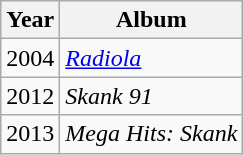<table class="wikitable">
<tr>
<th>Year</th>
<th>Album</th>
</tr>
<tr>
<td>2004</td>
<td><a href='#'><em>Radiola</em></a></td>
</tr>
<tr>
<td>2012</td>
<td><em>Skank 91</em></td>
</tr>
<tr>
<td>2013</td>
<td><em>Mega Hits: Skank</em></td>
</tr>
</table>
